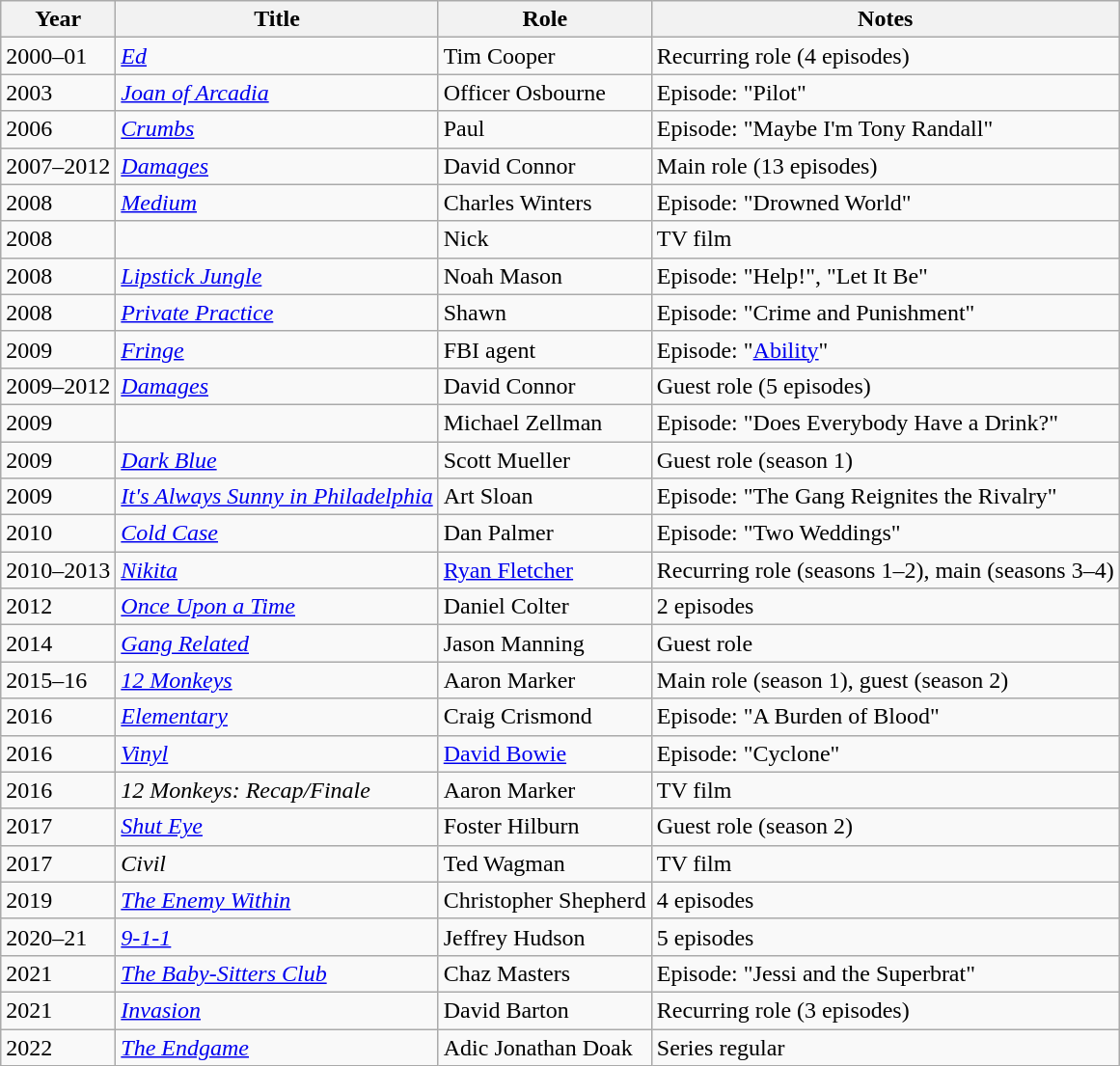<table class="wikitable sortable">
<tr>
<th>Year</th>
<th>Title</th>
<th>Role</th>
<th class="unsortable">Notes</th>
</tr>
<tr>
<td>2000–01</td>
<td><em><a href='#'>Ed</a></em></td>
<td>Tim Cooper</td>
<td>Recurring role (4 episodes)</td>
</tr>
<tr>
<td>2003</td>
<td><em><a href='#'>Joan of Arcadia</a></em></td>
<td>Officer Osbourne</td>
<td>Episode: "Pilot"</td>
</tr>
<tr>
<td>2006</td>
<td><em><a href='#'>Crumbs</a></em></td>
<td>Paul</td>
<td>Episode: "Maybe I'm Tony Randall"</td>
</tr>
<tr>
<td>2007–2012</td>
<td><em><a href='#'>Damages</a></em></td>
<td>David Connor</td>
<td>Main role (13 episodes)</td>
</tr>
<tr>
<td>2008</td>
<td><em><a href='#'>Medium</a></em></td>
<td>Charles Winters</td>
<td>Episode: "Drowned World"</td>
</tr>
<tr>
<td>2008</td>
<td><em></em></td>
<td>Nick</td>
<td>TV film</td>
</tr>
<tr>
<td>2008</td>
<td><em><a href='#'>Lipstick Jungle</a></em></td>
<td>Noah Mason</td>
<td>Episode: "Help!", "Let It Be"</td>
</tr>
<tr>
<td>2008</td>
<td><em><a href='#'>Private Practice</a></em></td>
<td>Shawn</td>
<td>Episode: "Crime and Punishment"</td>
</tr>
<tr>
<td>2009</td>
<td><em><a href='#'>Fringe</a></em></td>
<td>FBI agent</td>
<td>Episode: "<a href='#'>Ability</a>"</td>
</tr>
<tr>
<td>2009–2012</td>
<td><em><a href='#'>Damages</a></em></td>
<td>David Connor</td>
<td>Guest role (5 episodes)</td>
</tr>
<tr>
<td>2009</td>
<td><em></em></td>
<td>Michael Zellman</td>
<td>Episode: "Does Everybody Have a Drink?"</td>
</tr>
<tr>
<td>2009</td>
<td><em><a href='#'>Dark Blue</a></em></td>
<td>Scott Mueller</td>
<td>Guest role (season 1)</td>
</tr>
<tr>
<td>2009</td>
<td><em><a href='#'>It's Always Sunny in Philadelphia</a></em></td>
<td>Art Sloan</td>
<td>Episode: "The Gang Reignites the Rivalry"</td>
</tr>
<tr>
<td>2010</td>
<td><em><a href='#'>Cold Case</a></em></td>
<td>Dan Palmer</td>
<td>Episode: "Two Weddings"</td>
</tr>
<tr>
<td>2010–2013</td>
<td><em><a href='#'>Nikita</a></em></td>
<td><a href='#'>Ryan Fletcher</a></td>
<td>Recurring role (seasons 1–2), main (seasons 3–4)</td>
</tr>
<tr>
<td>2012</td>
<td><em><a href='#'>Once Upon a Time</a></em></td>
<td>Daniel Colter</td>
<td>2 episodes</td>
</tr>
<tr>
<td>2014</td>
<td><em><a href='#'>Gang Related</a></em></td>
<td>Jason Manning</td>
<td>Guest role</td>
</tr>
<tr>
<td>2015–16</td>
<td><em><a href='#'>12 Monkeys</a></em></td>
<td>Aaron Marker</td>
<td>Main role (season 1), guest (season 2)</td>
</tr>
<tr>
<td>2016</td>
<td><em><a href='#'>Elementary</a></em></td>
<td>Craig Crismond</td>
<td>Episode: "A Burden of Blood"</td>
</tr>
<tr>
<td>2016</td>
<td><em><a href='#'>Vinyl</a></em></td>
<td><a href='#'>David Bowie</a></td>
<td>Episode: "Cyclone"</td>
</tr>
<tr>
<td>2016</td>
<td><em>12 Monkeys: Recap/Finale</em></td>
<td>Aaron Marker</td>
<td>TV film</td>
</tr>
<tr>
<td>2017</td>
<td><em><a href='#'>Shut Eye</a></em></td>
<td>Foster Hilburn</td>
<td>Guest role (season 2)</td>
</tr>
<tr>
<td>2017</td>
<td><em>Civil</em></td>
<td>Ted Wagman</td>
<td>TV film</td>
</tr>
<tr>
<td>2019</td>
<td><em><a href='#'>The Enemy Within</a></em></td>
<td>Christopher Shepherd</td>
<td>4 episodes</td>
</tr>
<tr>
<td>2020–21</td>
<td><em><a href='#'>9-1-1</a></em></td>
<td>Jeffrey Hudson</td>
<td>5 episodes</td>
</tr>
<tr>
<td>2021</td>
<td><em><a href='#'>The Baby-Sitters Club</a></em></td>
<td>Chaz Masters</td>
<td>Episode: "Jessi and the Superbrat"</td>
</tr>
<tr>
<td>2021</td>
<td><em><a href='#'>Invasion</a></em></td>
<td>David Barton</td>
<td>Recurring role (3 episodes)</td>
</tr>
<tr>
<td>2022</td>
<td><em><a href='#'>The Endgame</a></em></td>
<td>Adic Jonathan Doak</td>
<td>Series regular</td>
</tr>
</table>
